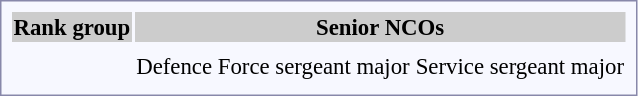<table style="border:1px solid #8888aa; background-color:#f7f8ff; padding:5px; font-size:95%; margin: 0px 12px 12px 0px; text-align:center;">
<tr bgcolor="#CCCCCC">
<th>Rank group</th>
<th colspan=2>Senior NCOs</th>
</tr>
<tr>
<td rowspan=2><strong></strong></td>
<td></td>
<td></td>
</tr>
<tr>
<td>Defence Force sergeant major</td>
<td>Service sergeant major</td>
</tr>
<tr>
</tr>
</table>
